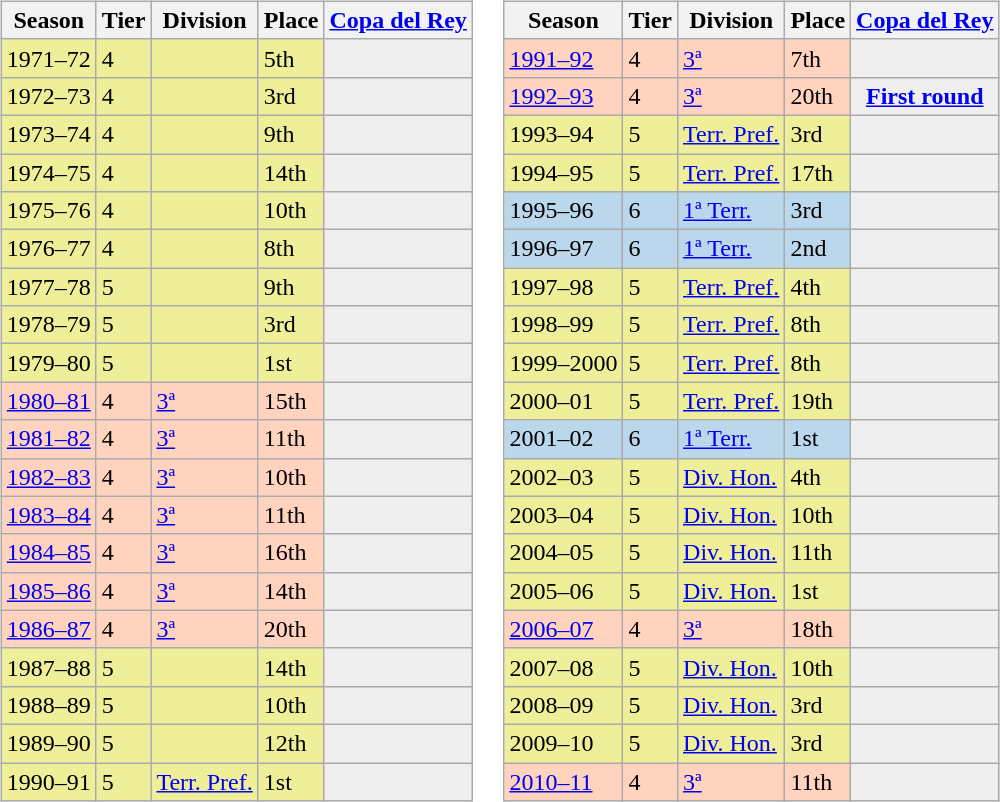<table>
<tr>
<td valign="top" width=0%><br><table class="wikitable">
<tr style="background:#f0f6fa;">
<th>Season</th>
<th>Tier</th>
<th>Division</th>
<th>Place</th>
<th><a href='#'>Copa del Rey</a></th>
</tr>
<tr>
<td style="background:#EFEF99;">1971–72</td>
<td style="background:#EFEF99;">4</td>
<td style="background:#EFEF99;"></td>
<td style="background:#EFEF99;">5th</td>
<th style="background:#efefef;"></th>
</tr>
<tr>
<td style="background:#EFEF99;">1972–73</td>
<td style="background:#EFEF99;">4</td>
<td style="background:#EFEF99;"></td>
<td style="background:#EFEF99;">3rd</td>
<th style="background:#efefef;"></th>
</tr>
<tr>
<td style="background:#EFEF99;">1973–74</td>
<td style="background:#EFEF99;">4</td>
<td style="background:#EFEF99;"></td>
<td style="background:#EFEF99;">9th</td>
<th style="background:#efefef;"></th>
</tr>
<tr>
<td style="background:#EFEF99;">1974–75</td>
<td style="background:#EFEF99;">4</td>
<td style="background:#EFEF99;"></td>
<td style="background:#EFEF99;">14th</td>
<th style="background:#efefef;"></th>
</tr>
<tr>
<td style="background:#EFEF99;">1975–76</td>
<td style="background:#EFEF99;">4</td>
<td style="background:#EFEF99;"></td>
<td style="background:#EFEF99;">10th</td>
<th style="background:#efefef;"></th>
</tr>
<tr>
<td style="background:#EFEF99;">1976–77</td>
<td style="background:#EFEF99;">4</td>
<td style="background:#EFEF99;"></td>
<td style="background:#EFEF99;">8th</td>
<th style="background:#efefef;"></th>
</tr>
<tr>
<td style="background:#EFEF99;">1977–78</td>
<td style="background:#EFEF99;">5</td>
<td style="background:#EFEF99;"></td>
<td style="background:#EFEF99;">9th</td>
<th style="background:#efefef;"></th>
</tr>
<tr>
<td style="background:#EFEF99;">1978–79</td>
<td style="background:#EFEF99;">5</td>
<td style="background:#EFEF99;"></td>
<td style="background:#EFEF99;">3rd</td>
<th style="background:#efefef;"></th>
</tr>
<tr>
<td style="background:#EFEF99;">1979–80</td>
<td style="background:#EFEF99;">5</td>
<td style="background:#EFEF99;"></td>
<td style="background:#EFEF99;">1st</td>
<th style="background:#efefef;"></th>
</tr>
<tr>
<td style="background:#FFD3BD;"><a href='#'>1980–81</a></td>
<td style="background:#FFD3BD;">4</td>
<td style="background:#FFD3BD;"><a href='#'>3ª</a></td>
<td style="background:#FFD3BD;">15th</td>
<td style="background:#efefef;"></td>
</tr>
<tr>
<td style="background:#FFD3BD;"><a href='#'>1981–82</a></td>
<td style="background:#FFD3BD;">4</td>
<td style="background:#FFD3BD;"><a href='#'>3ª</a></td>
<td style="background:#FFD3BD;">11th</td>
<td style="background:#efefef;"></td>
</tr>
<tr>
<td style="background:#FFD3BD;"><a href='#'>1982–83</a></td>
<td style="background:#FFD3BD;">4</td>
<td style="background:#FFD3BD;"><a href='#'>3ª</a></td>
<td style="background:#FFD3BD;">10th</td>
<td style="background:#efefef;"></td>
</tr>
<tr>
<td style="background:#FFD3BD;"><a href='#'>1983–84</a></td>
<td style="background:#FFD3BD;">4</td>
<td style="background:#FFD3BD;"><a href='#'>3ª</a></td>
<td style="background:#FFD3BD;">11th</td>
<td style="background:#efefef;"></td>
</tr>
<tr>
<td style="background:#FFD3BD;"><a href='#'>1984–85</a></td>
<td style="background:#FFD3BD;">4</td>
<td style="background:#FFD3BD;"><a href='#'>3ª</a></td>
<td style="background:#FFD3BD;">16th</td>
<td style="background:#efefef;"></td>
</tr>
<tr>
<td style="background:#FFD3BD;"><a href='#'>1985–86</a></td>
<td style="background:#FFD3BD;">4</td>
<td style="background:#FFD3BD;"><a href='#'>3ª</a></td>
<td style="background:#FFD3BD;">14th</td>
<td style="background:#efefef;"></td>
</tr>
<tr>
<td style="background:#FFD3BD;"><a href='#'>1986–87</a></td>
<td style="background:#FFD3BD;">4</td>
<td style="background:#FFD3BD;"><a href='#'>3ª</a></td>
<td style="background:#FFD3BD;">20th</td>
<td style="background:#efefef;"></td>
</tr>
<tr>
<td style="background:#EFEF99;">1987–88</td>
<td style="background:#EFEF99;">5</td>
<td style="background:#EFEF99;"></td>
<td style="background:#EFEF99;">14th</td>
<th style="background:#efefef;"></th>
</tr>
<tr>
<td style="background:#EFEF99;">1988–89</td>
<td style="background:#EFEF99;">5</td>
<td style="background:#EFEF99;"></td>
<td style="background:#EFEF99;">10th</td>
<th style="background:#efefef;"></th>
</tr>
<tr>
<td style="background:#EFEF99;">1989–90</td>
<td style="background:#EFEF99;">5</td>
<td style="background:#EFEF99;"></td>
<td style="background:#EFEF99;">12th</td>
<th style="background:#efefef;"></th>
</tr>
<tr>
<td style="background:#EFEF99;">1990–91</td>
<td style="background:#EFEF99;">5</td>
<td style="background:#EFEF99;"><a href='#'>Terr. Pref.</a></td>
<td style="background:#EFEF99;">1st</td>
<th style="background:#efefef;"></th>
</tr>
</table>
</td>
<td valign="top" width=0%><br><table class="wikitable">
<tr style="background:#f0f6fa;">
<th>Season</th>
<th>Tier</th>
<th>Division</th>
<th>Place</th>
<th><a href='#'>Copa del Rey</a></th>
</tr>
<tr>
<td style="background:#FFD3BD;"><a href='#'>1991–92</a></td>
<td style="background:#FFD3BD;">4</td>
<td style="background:#FFD3BD;"><a href='#'>3ª</a></td>
<td style="background:#FFD3BD;">7th</td>
<td style="background:#efefef;"></td>
</tr>
<tr>
<td style="background:#FFD3BD;"><a href='#'>1992–93</a></td>
<td style="background:#FFD3BD;">4</td>
<td style="background:#FFD3BD;"><a href='#'>3ª</a></td>
<td style="background:#FFD3BD;">20th</td>
<th style="background:#efefef;"><a href='#'>First round</a></th>
</tr>
<tr>
<td style="background:#EFEF99;">1993–94</td>
<td style="background:#EFEF99;">5</td>
<td style="background:#EFEF99;"><a href='#'>Terr. Pref.</a></td>
<td style="background:#EFEF99;">3rd</td>
<th style="background:#efefef;"></th>
</tr>
<tr>
<td style="background:#EFEF99;">1994–95</td>
<td style="background:#EFEF99;">5</td>
<td style="background:#EFEF99;"><a href='#'>Terr. Pref.</a></td>
<td style="background:#EFEF99;">17th</td>
<th style="background:#efefef;"></th>
</tr>
<tr>
<td style="background:#BBD7EC;">1995–96</td>
<td style="background:#BBD7EC;">6</td>
<td style="background:#BBD7EC;"><a href='#'>1ª Terr.</a></td>
<td style="background:#BBD7EC;">3rd</td>
<th style="background:#efefef;"></th>
</tr>
<tr>
<td style="background:#BBD7EC;">1996–97</td>
<td style="background:#BBD7EC;">6</td>
<td style="background:#BBD7EC;"><a href='#'>1ª Terr.</a></td>
<td style="background:#BBD7EC;">2nd</td>
<th style="background:#efefef;"></th>
</tr>
<tr>
<td style="background:#EFEF99;">1997–98</td>
<td style="background:#EFEF99;">5</td>
<td style="background:#EFEF99;"><a href='#'>Terr. Pref.</a></td>
<td style="background:#EFEF99;">4th</td>
<th style="background:#efefef;"></th>
</tr>
<tr>
<td style="background:#EFEF99;">1998–99</td>
<td style="background:#EFEF99;">5</td>
<td style="background:#EFEF99;"><a href='#'>Terr. Pref.</a></td>
<td style="background:#EFEF99;">8th</td>
<th style="background:#efefef;"></th>
</tr>
<tr>
<td style="background:#EFEF99;">1999–2000</td>
<td style="background:#EFEF99;">5</td>
<td style="background:#EFEF99;"><a href='#'>Terr. Pref.</a></td>
<td style="background:#EFEF99;">8th</td>
<th style="background:#efefef;"></th>
</tr>
<tr>
<td style="background:#EFEF99;">2000–01</td>
<td style="background:#EFEF99;">5</td>
<td style="background:#EFEF99;"><a href='#'>Terr. Pref.</a></td>
<td style="background:#EFEF99;">19th</td>
<th style="background:#efefef;"></th>
</tr>
<tr>
<td style="background:#BBD7EC;">2001–02</td>
<td style="background:#BBD7EC;">6</td>
<td style="background:#BBD7EC;"><a href='#'>1ª Terr.</a></td>
<td style="background:#BBD7EC;">1st</td>
<th style="background:#efefef;"></th>
</tr>
<tr>
<td style="background:#EFEF99;">2002–03</td>
<td style="background:#EFEF99;">5</td>
<td style="background:#EFEF99;"><a href='#'>Div. Hon.</a></td>
<td style="background:#EFEF99;">4th</td>
<th style="background:#efefef;"></th>
</tr>
<tr>
<td style="background:#EFEF99;">2003–04</td>
<td style="background:#EFEF99;">5</td>
<td style="background:#EFEF99;"><a href='#'>Div. Hon.</a></td>
<td style="background:#EFEF99;">10th</td>
<th style="background:#efefef;"></th>
</tr>
<tr>
<td style="background:#EFEF99;">2004–05</td>
<td style="background:#EFEF99;">5</td>
<td style="background:#EFEF99;"><a href='#'>Div. Hon.</a></td>
<td style="background:#EFEF99;">11th</td>
<th style="background:#efefef;"></th>
</tr>
<tr>
<td style="background:#EFEF99;">2005–06</td>
<td style="background:#EFEF99;">5</td>
<td style="background:#EFEF99;"><a href='#'>Div. Hon.</a></td>
<td style="background:#EFEF99;">1st</td>
<th style="background:#efefef;"></th>
</tr>
<tr>
<td style="background:#FFD3BD;"><a href='#'>2006–07</a></td>
<td style="background:#FFD3BD;">4</td>
<td style="background:#FFD3BD;"><a href='#'>3ª</a></td>
<td style="background:#FFD3BD;">18th</td>
<td style="background:#efefef;"></td>
</tr>
<tr>
<td style="background:#EFEF99;">2007–08</td>
<td style="background:#EFEF99;">5</td>
<td style="background:#EFEF99;"><a href='#'>Div. Hon.</a></td>
<td style="background:#EFEF99;">10th</td>
<th style="background:#efefef;"></th>
</tr>
<tr>
<td style="background:#EFEF99;">2008–09</td>
<td style="background:#EFEF99;">5</td>
<td style="background:#EFEF99;"><a href='#'>Div. Hon.</a></td>
<td style="background:#EFEF99;">3rd</td>
<th style="background:#efefef;"></th>
</tr>
<tr>
<td style="background:#EFEF99;">2009–10</td>
<td style="background:#EFEF99;">5</td>
<td style="background:#EFEF99;"><a href='#'>Div. Hon.</a></td>
<td style="background:#EFEF99;">3rd</td>
<th style="background:#efefef;"></th>
</tr>
<tr>
<td style="background:#FFD3BD;"><a href='#'>2010–11</a></td>
<td style="background:#FFD3BD;">4</td>
<td style="background:#FFD3BD;"><a href='#'>3ª</a></td>
<td style="background:#FFD3BD;">11th</td>
<td style="background:#efefef;"></td>
</tr>
</table>
</td>
</tr>
</table>
